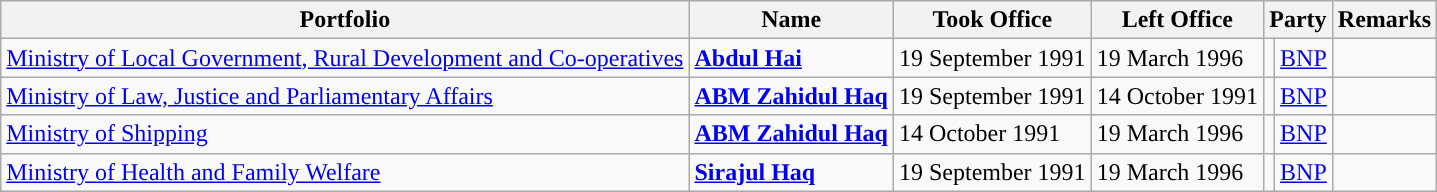<table class="wikitable sortable">
<tr>
<th>Portfolio</th>
<th>Name</th>
<th>Took Office</th>
<th>Left Office</th>
<th colspan="2">Party</th>
<th>Remarks</th>
</tr>
<tr>
<td><a href='#'>Ministry of Local Government, Rural Development and Co-operatives</a></td>
<td><a href='#'><strong>Abdul Hai</strong></a></td>
<td>19 September 1991</td>
<td>19 March 1996</td>
<td style="background-color:"></td>
<td><a href='#'>BNP</a></td>
<td></td>
</tr>
<tr>
<td><a href='#'>Ministry of Law, Justice and Parliamentary Affairs</a></td>
<td><a href='#'><strong>ABM Zahidul Haq</strong></a></td>
<td>19 September 1991</td>
<td>14 October 1991</td>
<td style="background-color:"></td>
<td><a href='#'>BNP</a></td>
<td></td>
</tr>
<tr>
<td><a href='#'>Ministry of Shipping</a></td>
<td><a href='#'><strong>ABM Zahidul Haq</strong></a></td>
<td>14 October 1991</td>
<td>19 March 1996</td>
<td style="background-color:"></td>
<td><a href='#'>BNP</a></td>
<td></td>
</tr>
<tr>
<td><a href='#'>Ministry of Health and Family Welfare</a></td>
<td><a href='#'><strong>Sirajul Haq</strong></a></td>
<td>19 September 1991</td>
<td>19 March 1996</td>
<td style="background-color:"></td>
<td><a href='#'>BNP</a></td>
<td></td>
</tr>
</table>
